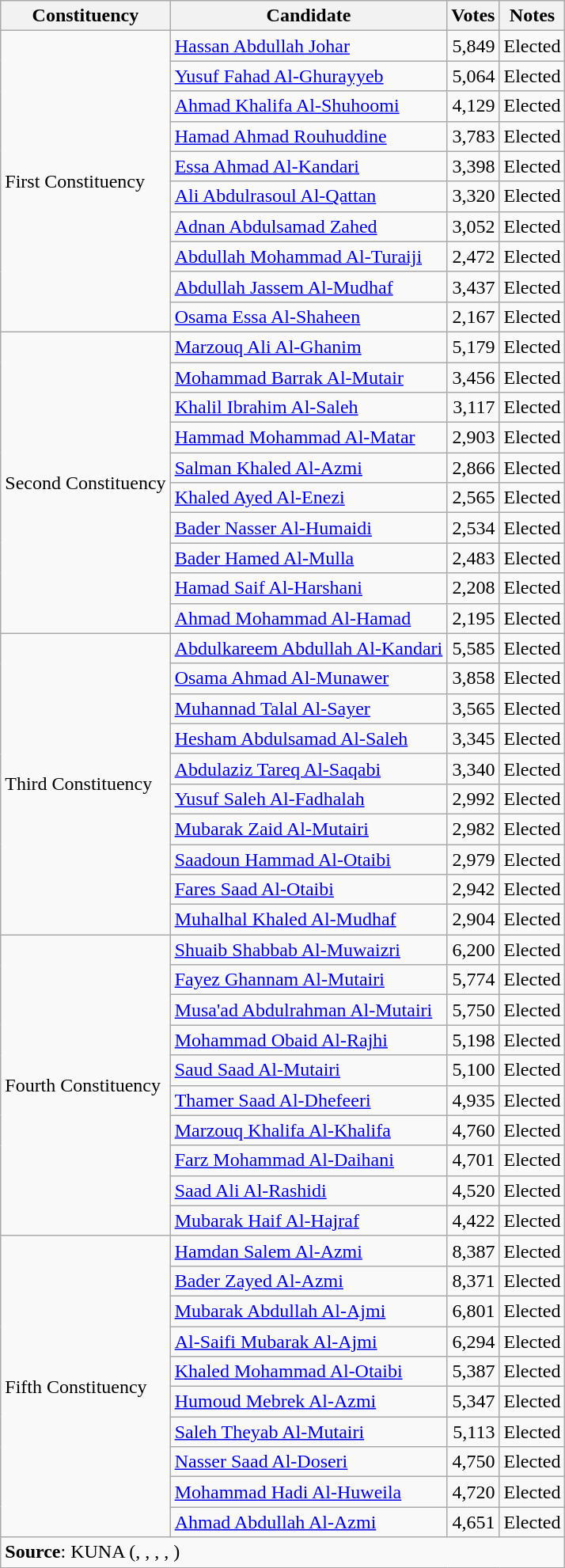<table class=wikitable style=text-align:right>
<tr>
<th>Constituency</th>
<th>Candidate</th>
<th>Votes</th>
<th>Notes</th>
</tr>
<tr>
<td align=left rowspan=10>First Constituency</td>
<td align=left><a href='#'>Hassan Abdullah Johar</a></td>
<td>5,849</td>
<td>Elected</td>
</tr>
<tr>
<td align=left><a href='#'>Yusuf Fahad Al-Ghurayyeb</a></td>
<td>5,064</td>
<td>Elected</td>
</tr>
<tr>
<td align=left><a href='#'>Ahmad Khalifa Al-Shuhoomi</a></td>
<td>4,129</td>
<td>Elected</td>
</tr>
<tr>
<td align=left><a href='#'>Hamad Ahmad Rouhuddine</a></td>
<td>3,783</td>
<td>Elected</td>
</tr>
<tr>
<td align=left><a href='#'>Essa Ahmad Al-Kandari</a></td>
<td>3,398</td>
<td>Elected</td>
</tr>
<tr>
<td align=left><a href='#'>Ali Abdulrasoul Al-Qattan</a></td>
<td>3,320</td>
<td>Elected</td>
</tr>
<tr>
<td align=left><a href='#'>Adnan Abdulsamad Zahed</a></td>
<td>3,052</td>
<td>Elected</td>
</tr>
<tr>
<td align=left><a href='#'>Abdullah Mohammad Al-Turaiji</a></td>
<td>2,472</td>
<td>Elected</td>
</tr>
<tr>
<td align=left><a href='#'>Abdullah Jassem Al-Mudhaf</a></td>
<td>3,437</td>
<td>Elected</td>
</tr>
<tr>
<td align=left><a href='#'>Osama Essa Al-Shaheen</a></td>
<td>2,167</td>
<td>Elected</td>
</tr>
<tr>
<td align=left rowspan=10>Second Constituency</td>
<td align=left><a href='#'>Marzouq Ali Al-Ghanim</a></td>
<td>5,179</td>
<td>Elected</td>
</tr>
<tr>
<td align=left><a href='#'>Mohammad Barrak Al-Mutair</a></td>
<td>3,456</td>
<td>Elected</td>
</tr>
<tr>
<td align=left><a href='#'>Khalil Ibrahim Al-Saleh</a></td>
<td>3,117</td>
<td>Elected</td>
</tr>
<tr>
<td align=left><a href='#'>Hammad Mohammad Al-Matar</a></td>
<td>2,903</td>
<td>Elected</td>
</tr>
<tr>
<td align=left><a href='#'>Salman Khaled Al-Azmi</a></td>
<td>2,866</td>
<td>Elected</td>
</tr>
<tr>
<td align=left><a href='#'>Khaled Ayed Al-Enezi</a></td>
<td>2,565</td>
<td>Elected</td>
</tr>
<tr>
<td align=left><a href='#'>Bader Nasser Al-Humaidi</a></td>
<td>2,534</td>
<td>Elected</td>
</tr>
<tr>
<td align=left><a href='#'>Bader Hamed Al-Mulla</a></td>
<td>2,483</td>
<td>Elected</td>
</tr>
<tr>
<td align=left><a href='#'>Hamad Saif Al-Harshani</a></td>
<td>2,208</td>
<td>Elected</td>
</tr>
<tr>
<td align=left><a href='#'>Ahmad Mohammad Al-Hamad</a></td>
<td>2,195</td>
<td>Elected</td>
</tr>
<tr>
<td align=left rowspan=10>Third Constituency</td>
<td align=left><a href='#'>Abdulkareem Abdullah Al-Kandari</a></td>
<td>5,585</td>
<td>Elected</td>
</tr>
<tr>
<td align=left><a href='#'>Osama Ahmad Al-Munawer</a></td>
<td>3,858</td>
<td>Elected</td>
</tr>
<tr>
<td align=left><a href='#'>Muhannad Talal Al-Sayer</a></td>
<td>3,565</td>
<td>Elected</td>
</tr>
<tr>
<td align=left><a href='#'>Hesham Abdulsamad Al-Saleh</a></td>
<td>3,345</td>
<td>Elected</td>
</tr>
<tr>
<td align=left><a href='#'>Abdulaziz Tareq Al-Saqabi</a></td>
<td>3,340</td>
<td>Elected</td>
</tr>
<tr>
<td align=left><a href='#'>Yusuf Saleh Al-Fadhalah</a></td>
<td>2,992</td>
<td>Elected</td>
</tr>
<tr>
<td align=left><a href='#'>Mubarak Zaid Al-Mutairi</a></td>
<td>2,982</td>
<td>Elected</td>
</tr>
<tr>
<td align=left><a href='#'>Saadoun Hammad Al-Otaibi</a></td>
<td>2,979</td>
<td>Elected</td>
</tr>
<tr>
<td align=left><a href='#'>Fares Saad Al-Otaibi</a></td>
<td>2,942</td>
<td>Elected</td>
</tr>
<tr>
<td align=left><a href='#'>Muhalhal Khaled Al-Mudhaf</a></td>
<td>2,904</td>
<td>Elected</td>
</tr>
<tr>
<td align=left rowspan=10>Fourth Constituency</td>
<td align=left><a href='#'>Shuaib Shabbab Al-Muwaizri</a></td>
<td>6,200</td>
<td>Elected</td>
</tr>
<tr>
<td align=left><a href='#'>Fayez Ghannam Al-Mutairi</a></td>
<td>5,774</td>
<td>Elected</td>
</tr>
<tr>
<td align=left><a href='#'>Musa'ad Abdulrahman Al-Mutairi</a></td>
<td>5,750</td>
<td>Elected</td>
</tr>
<tr>
<td align=left><a href='#'>Mohammad Obaid Al-Rajhi</a></td>
<td>5,198</td>
<td>Elected</td>
</tr>
<tr>
<td align=left><a href='#'>Saud Saad Al-Mutairi</a></td>
<td>5,100</td>
<td>Elected</td>
</tr>
<tr>
<td align=left><a href='#'>Thamer Saad Al-Dhefeeri</a></td>
<td>4,935</td>
<td>Elected</td>
</tr>
<tr>
<td align=left><a href='#'>Marzouq Khalifa Al-Khalifa</a></td>
<td>4,760</td>
<td>Elected</td>
</tr>
<tr>
<td align=left><a href='#'>Farz Mohammad Al-Daihani</a></td>
<td>4,701</td>
<td>Elected</td>
</tr>
<tr>
<td align=left><a href='#'>Saad Ali Al-Rashidi</a></td>
<td>4,520</td>
<td>Elected</td>
</tr>
<tr>
<td align=left><a href='#'>Mubarak Haif Al-Hajraf</a></td>
<td>4,422</td>
<td>Elected</td>
</tr>
<tr>
<td align=left rowspan=10>Fifth Constituency</td>
<td align=left><a href='#'>Hamdan Salem Al-Azmi</a></td>
<td>8,387</td>
<td>Elected</td>
</tr>
<tr>
<td align=left><a href='#'>Bader Zayed Al-Azmi</a></td>
<td>8,371</td>
<td>Elected</td>
</tr>
<tr>
<td align=left><a href='#'>Mubarak Abdullah Al-Ajmi</a></td>
<td>6,801</td>
<td>Elected</td>
</tr>
<tr>
<td align=left><a href='#'>Al-Saifi Mubarak Al-Ajmi</a></td>
<td>6,294</td>
<td>Elected</td>
</tr>
<tr>
<td align=left><a href='#'>Khaled Mohammad Al-Otaibi</a></td>
<td>5,387</td>
<td>Elected</td>
</tr>
<tr>
<td align=left><a href='#'>Humoud Mebrek Al-Azmi</a></td>
<td>5,347</td>
<td>Elected</td>
</tr>
<tr>
<td align=left><a href='#'>Saleh Theyab Al-Mutairi</a></td>
<td>5,113</td>
<td>Elected</td>
</tr>
<tr>
<td align=left><a href='#'>Nasser Saad Al-Doseri </a></td>
<td>4,750</td>
<td>Elected</td>
</tr>
<tr>
<td align=left><a href='#'>Mohammad Hadi Al-Huweila</a></td>
<td>4,720</td>
<td>Elected</td>
</tr>
<tr>
<td align=left><a href='#'>Ahmad Abdullah Al-Azmi</a></td>
<td>4,651</td>
<td>Elected</td>
</tr>
<tr>
<td align=left colspan=4><strong>Source</strong>: KUNA (, , , , )</td>
</tr>
</table>
